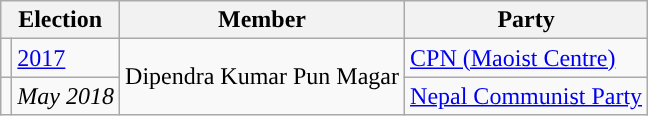<table class="wikitable">
<tr>
<th colspan="2">Election</th>
<th>Member</th>
<th>Party</th>
</tr>
<tr>
<td style="background-color:"></td>
<td><a href='#'>2017</a></td>
<td rowspan="2">Dipendra Kumar Pun Magar</td>
<td><a href='#'>CPN (Maoist Centre)</a></td>
</tr>
<tr>
<td style="background-color:"></td>
<td><em>May 2018</em></td>
<td><a href='#'>Nepal Communist Party</a></td>
</tr>
</table>
